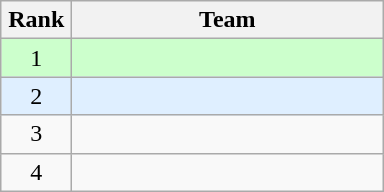<table class="wikitable" style="text-align: center;">
<tr>
<th width=40>Rank</th>
<th width=200>Team</th>
</tr>
<tr bgcolor=#ccffcc>
<td>1</td>
<td align=left></td>
</tr>
<tr bgcolor=#dfefff>
<td>2</td>
<td align=left></td>
</tr>
<tr>
<td>3</td>
<td align=left></td>
</tr>
<tr>
<td>4</td>
<td align=left></td>
</tr>
</table>
